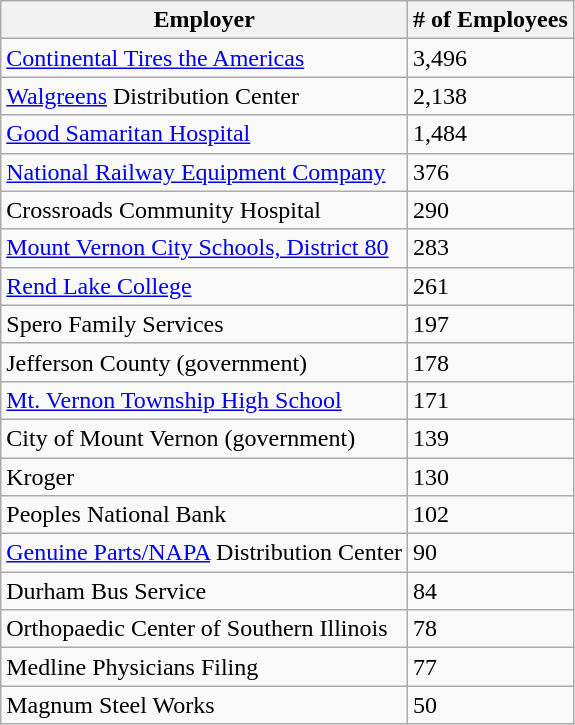<table class="wikitable sortable mw-collapsible mw-collapsed">
<tr>
<th>Employer</th>
<th># of Employees</th>
</tr>
<tr>
<td><a href='#'>Continental Tires the Americas</a></td>
<td>3,496</td>
</tr>
<tr>
<td><a href='#'>Walgreens</a> Distribution Center</td>
<td>2,138</td>
</tr>
<tr>
<td><a href='#'>Good Samaritan Hospital</a></td>
<td>1,484</td>
</tr>
<tr>
<td><a href='#'>National Railway Equipment Company</a></td>
<td>376</td>
</tr>
<tr>
<td>Crossroads Community Hospital</td>
<td>290</td>
</tr>
<tr>
<td><a href='#'>Mount Vernon City Schools, District 80</a></td>
<td>283</td>
</tr>
<tr>
<td><a href='#'>Rend Lake College</a></td>
<td>261</td>
</tr>
<tr>
<td>Spero Family Services</td>
<td>197</td>
</tr>
<tr>
<td>Jefferson County (government)</td>
<td>178</td>
</tr>
<tr>
<td><a href='#'>Mt. Vernon Township High School</a></td>
<td>171</td>
</tr>
<tr>
<td>City of Mount Vernon (government)</td>
<td>139</td>
</tr>
<tr>
<td>Kroger</td>
<td>130</td>
</tr>
<tr>
<td>Peoples National Bank</td>
<td>102</td>
</tr>
<tr>
<td><a href='#'>Genuine Parts/NAPA</a> Distribution Center</td>
<td>90</td>
</tr>
<tr>
<td>Durham Bus Service</td>
<td>84</td>
</tr>
<tr>
<td>Orthopaedic Center of Southern Illinois</td>
<td>78</td>
</tr>
<tr>
<td>Medline Physicians Filing</td>
<td>77</td>
</tr>
<tr>
<td>Magnum Steel Works</td>
<td>50</td>
</tr>
</table>
